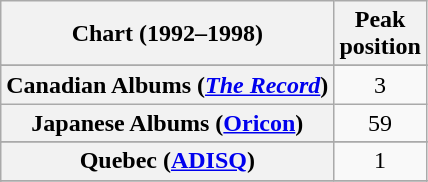<table class="wikitable sortable plainrowheaders" style="text-align:center">
<tr>
<th scope="col">Chart (1992–1998)</th>
<th scope="col">Peak<br>position</th>
</tr>
<tr>
</tr>
<tr>
</tr>
<tr>
<th scope="row">Canadian Albums (<em><a href='#'>The Record</a></em>)</th>
<td>3</td>
</tr>
<tr>
<th scope="row">Japanese Albums (<a href='#'>Oricon</a>)</th>
<td>59</td>
</tr>
<tr>
</tr>
<tr>
<th scope="row">Quebec (<a href='#'>ADISQ</a>)</th>
<td>1</td>
</tr>
<tr>
</tr>
<tr>
</tr>
</table>
